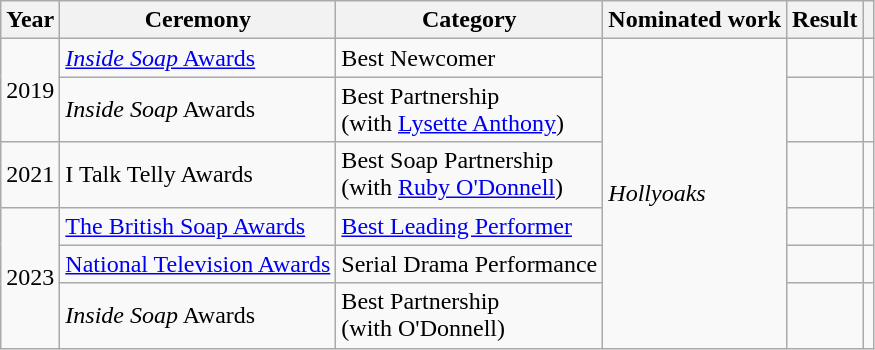<table class="wikitable">
<tr>
<th>Year</th>
<th>Ceremony</th>
<th>Category</th>
<th>Nominated work</th>
<th>Result</th>
<th></th>
</tr>
<tr>
<td rowspan="2">2019</td>
<td><a href='#'><em>Inside Soap</em> Awards</a></td>
<td>Best Newcomer</td>
<td rowspan="6"><em>Hollyoaks</em></td>
<td></td>
<td align="center"></td>
</tr>
<tr>
<td><em>Inside Soap</em> Awards</td>
<td>Best Partnership <br> <span>(with <a href='#'>Lysette Anthony</a>)</span></td>
<td></td>
<td align="center"></td>
</tr>
<tr>
<td>2021</td>
<td>I Talk Telly Awards</td>
<td>Best Soap Partnership <br> <span>(with <a href='#'>Ruby O'Donnell</a>)</span></td>
<td></td>
<td align="center"></td>
</tr>
<tr>
<td rowspan="3">2023</td>
<td><a href='#'>The British Soap Awards</a></td>
<td><a href='#'>Best Leading Performer</a></td>
<td></td>
<td align="center"></td>
</tr>
<tr>
<td><a href='#'>National Television Awards</a></td>
<td>Serial Drama Performance</td>
<td></td>
<td align="center"></td>
</tr>
<tr>
<td><em>Inside Soap</em> Awards</td>
<td>Best Partnership <br> <span>(with O'Donnell)</span></td>
<td></td>
<td align="center"></td>
</tr>
</table>
